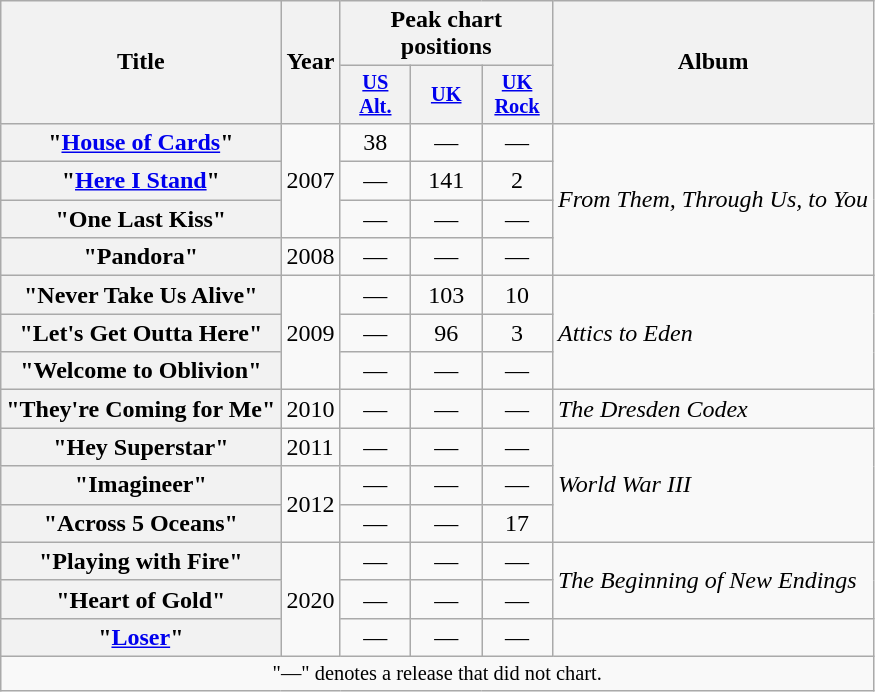<table class="wikitable plainrowheaders">
<tr>
<th scope="col" rowspan="2">Title</th>
<th scope="col" rowspan="2">Year</th>
<th scope="col" colspan="3">Peak chart positions</th>
<th scope="col" rowspan="2">Album</th>
</tr>
<tr>
<th scope="col" style="width:3em;font-size:85%"><a href='#'>US<br>Alt.</a><br></th>
<th scope="col" style="width:3em;font-size:85%"><a href='#'>UK</a><br></th>
<th scope="col" style="width:3em;font-size:85%"><a href='#'>UK<br>Rock</a></th>
</tr>
<tr>
<th scope="row">"<a href='#'>House of Cards</a>"</th>
<td rowspan="3">2007</td>
<td align="center">38</td>
<td align="center">—</td>
<td align="center">—</td>
<td rowspan="4"><em>From Them, Through Us, to You</em></td>
</tr>
<tr>
<th scope="row">"<a href='#'>Here I Stand</a>"</th>
<td align="center">—</td>
<td align="center">141</td>
<td align="center">2</td>
</tr>
<tr>
<th scope="row">"One Last Kiss"</th>
<td align="center">—</td>
<td align="center">—</td>
<td align="center">—</td>
</tr>
<tr>
<th scope="row">"Pandora"</th>
<td>2008</td>
<td align="center">—</td>
<td align="center">—</td>
<td align="center">—</td>
</tr>
<tr>
<th scope="row">"Never Take Us Alive"</th>
<td rowspan="3">2009</td>
<td align="center">—</td>
<td align="center">103</td>
<td align="center">10</td>
<td rowspan="3"><em>Attics to Eden</em></td>
</tr>
<tr>
<th scope="row">"Let's Get Outta Here"</th>
<td align="center">—</td>
<td align="center">96</td>
<td align="center">3</td>
</tr>
<tr>
<th scope="row">"Welcome to Oblivion"</th>
<td align="center">—</td>
<td align="center">—</td>
<td align="center">—</td>
</tr>
<tr>
<th scope="row">"They're Coming for Me"</th>
<td>2010</td>
<td align="center">—</td>
<td align="center">—</td>
<td align="center">—</td>
<td><em>The Dresden Codex</em></td>
</tr>
<tr>
<th scope="row">"Hey Superstar"</th>
<td>2011</td>
<td align="center">—</td>
<td align="center">—</td>
<td align="center">—</td>
<td rowspan="3"><em>World War III</em></td>
</tr>
<tr>
<th scope="row">"Imagineer"</th>
<td rowspan="2">2012</td>
<td align="center">—</td>
<td align="center">—</td>
<td align="center">—</td>
</tr>
<tr>
<th scope="row">"Across 5 Oceans"</th>
<td align="center">—</td>
<td align="center">—</td>
<td align="center">17</td>
</tr>
<tr>
<th scope="row">"Playing with Fire"</th>
<td rowspan="3">2020</td>
<td align="center">—</td>
<td align="center">—</td>
<td align="center">—</td>
<td rowspan="2"><em>The Beginning of New Endings</em></td>
</tr>
<tr>
<th scope="row">"Heart of Gold"</th>
<td align="center">—</td>
<td align="center">—</td>
<td align="center">—</td>
</tr>
<tr>
<th scope="row">"<a href='#'>Loser</a>" </th>
<td align="center">—</td>
<td align="center">—</td>
<td align="center">—</td>
<td></td>
</tr>
<tr>
<td align="center" colspan="10" style="font-size: 85%">"—" denotes a release that did not chart.</td>
</tr>
</table>
